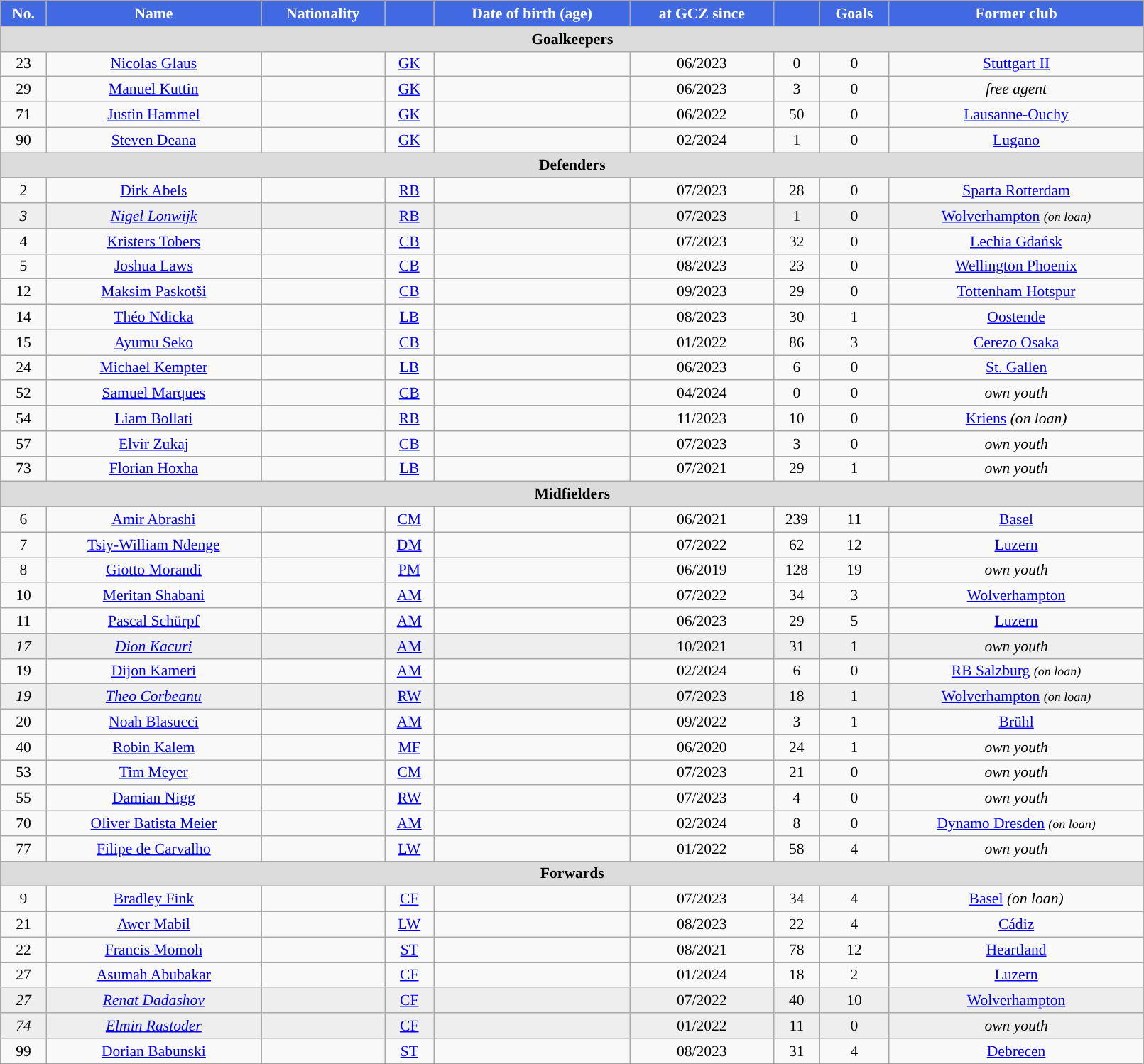<table class="wikitable"  style="text-align:center; font-size:90%; width:85%;">
<tr>
<th style="background:#4169E1; color:white; text-align:center;">No.</th>
<th style="background:#4169E1; color:white; text-align:center;">Name</th>
<th style="background:#4169E1; color:white; text-align:center;">Nationality</th>
<th style="background:#4169E1; color:white; text-align:center;"></th>
<th style="background:#4169E1; color:white; text-align:center;">Date of birth (age)</th>
<th style="background:#4169E1; color:white; text-align:center;">at GCZ since</th>
<th style="background:#4169E1; color:white; text-align:center;"></th>
<th style="background:#4169E1; color:white; text-align:center;">Goals</th>
<th style="background:#4169E1; color:white; text-align:center;">Former club</th>
</tr>
<tr>
<th colspan="9"  style="background:#dcdcdc; text-align:center;">Goalkeepers</th>
</tr>
<tr>
<td>23</td>
<td><a href='#'>Nicolas Glaus</a></td>
<td></td>
<td><a href='#'>GK</a></td>
<td></td>
<td>06/2023</td>
<td>0</td>
<td>0</td>
<td><a href='#'>Stuttgart II</a></td>
</tr>
<tr>
<td>29</td>
<td><a href='#'>Manuel Kuttin</a></td>
<td></td>
<td><a href='#'>GK</a></td>
<td></td>
<td>06/2023</td>
<td>3</td>
<td>0</td>
<td><em>free agent</em></td>
</tr>
<tr>
<td>71</td>
<td><a href='#'>Justin Hammel</a></td>
<td></td>
<td><a href='#'>GK</a></td>
<td></td>
<td>06/2022</td>
<td>50</td>
<td>0</td>
<td><a href='#'>Lausanne-Ouchy</a></td>
</tr>
<tr>
<td>90</td>
<td><a href='#'>Steven Deana</a></td>
<td></td>
<td><a href='#'>GK</a></td>
<td></td>
<td>02/2024</td>
<td>1</td>
<td>0</td>
<td><a href='#'>Lugano</a></td>
</tr>
<tr>
<th colspan="9"  style="background:#dcdcdc; text-align:center;">Defenders</th>
</tr>
<tr>
<td>2</td>
<td><a href='#'>Dirk Abels</a></td>
<td></td>
<td><a href='#'>RB</a></td>
<td></td>
<td>07/2023</td>
<td>28</td>
<td>0</td>
<td><a href='#'>Sparta Rotterdam</a></td>
</tr>
<tr style="background:#eeeeee;">
<td><em>3</em></td>
<td><em><a href='#'>Nigel Lonwijk</a></em></td>
<td> </td>
<td><a href='#'>RB</a></td>
<td></td>
<td>07/2023</td>
<td>1</td>
<td>0</td>
<td><a href='#'>Wolverhampton</a> <small><em>(on loan)</em></small></td>
</tr>
<tr>
<td>4</td>
<td><a href='#'>Kristers Tobers</a></td>
<td></td>
<td><a href='#'>CB</a></td>
<td></td>
<td>07/2023</td>
<td>32</td>
<td>0</td>
<td><a href='#'>Lechia Gdańsk</a></td>
</tr>
<tr>
<td>5</td>
<td><a href='#'>Joshua Laws</a></td>
<td> </td>
<td><a href='#'>CB</a></td>
<td></td>
<td>08/2023</td>
<td>23</td>
<td>0</td>
<td><a href='#'>Wellington Phoenix</a></td>
</tr>
<tr>
<td>12</td>
<td><a href='#'>Maksim Paskotši</a></td>
<td></td>
<td><a href='#'>CB</a></td>
<td></td>
<td>09/2023</td>
<td>29</td>
<td>0</td>
<td><a href='#'>Tottenham Hotspur</a></td>
</tr>
<tr>
<td>14</td>
<td><a href='#'>Théo Ndicka</a></td>
<td> </td>
<td><a href='#'>LB</a></td>
<td></td>
<td>08/2023</td>
<td>30</td>
<td>1</td>
<td><a href='#'>Oostende</a></td>
</tr>
<tr>
<td>15</td>
<td><a href='#'>Ayumu Seko</a></td>
<td></td>
<td><a href='#'>CB</a></td>
<td></td>
<td>01/2022</td>
<td>86</td>
<td>3</td>
<td><a href='#'>Cerezo Osaka</a></td>
</tr>
<tr>
<td>24</td>
<td><a href='#'>Michael Kempter</a></td>
<td> </td>
<td><a href='#'>LB</a></td>
<td></td>
<td>06/2023</td>
<td>6</td>
<td>0</td>
<td><a href='#'>St. Gallen</a></td>
</tr>
<tr>
<td>52</td>
<td><a href='#'>Samuel Marques</a></td>
<td></td>
<td><a href='#'>CB</a></td>
<td></td>
<td>04/2024</td>
<td>0</td>
<td>0</td>
<td><em>own youth</em></td>
</tr>
<tr>
<td>54</td>
<td><a href='#'>Liam Bollati</a></td>
<td></td>
<td><a href='#'>RB</a></td>
<td></td>
<td>11/2023</td>
<td>10</td>
<td>0</td>
<td><a href='#'>Kriens</a> <em>(on loan)</em></td>
</tr>
<tr>
<td>57</td>
<td><a href='#'>Elvir Zukaj</a></td>
<td> </td>
<td><a href='#'>CB</a></td>
<td></td>
<td>07/2023</td>
<td>3</td>
<td>0</td>
<td><em>own youth</em></td>
</tr>
<tr>
<td>73</td>
<td><a href='#'>Florian Hoxha</a></td>
<td> </td>
<td><a href='#'>LB</a></td>
<td></td>
<td>07/2021</td>
<td>29</td>
<td>1</td>
<td><em>own youth</em></td>
</tr>
<tr>
<th colspan="9"  style="background:#dcdcdc; text-align:center;">Midfielders</th>
</tr>
<tr>
<td>6</td>
<td><a href='#'>Amir Abrashi</a></td>
<td> </td>
<td><a href='#'>CM</a></td>
<td></td>
<td>06/2021</td>
<td>239</td>
<td>11</td>
<td><a href='#'>Basel</a></td>
</tr>
<tr>
<td>7</td>
<td><a href='#'>Tsiy-William Ndenge</a></td>
<td> </td>
<td><a href='#'>DM</a></td>
<td></td>
<td>07/2022</td>
<td>62</td>
<td>12</td>
<td><a href='#'>Luzern</a></td>
</tr>
<tr>
<td>8</td>
<td><a href='#'>Giotto Morandi</a></td>
<td></td>
<td><a href='#'>PM</a></td>
<td></td>
<td>06/2019</td>
<td>128</td>
<td>19</td>
<td><em>own youth</em></td>
</tr>
<tr>
<td>10</td>
<td><a href='#'>Meritan Shabani</a></td>
<td> </td>
<td><a href='#'>AM</a></td>
<td></td>
<td>07/2022</td>
<td>34</td>
<td>3</td>
<td><a href='#'>Wolverhampton</a></td>
</tr>
<tr>
<td>11</td>
<td><a href='#'>Pascal Schürpf</a></td>
<td></td>
<td><a href='#'>AM</a></td>
<td></td>
<td>06/2023</td>
<td>29</td>
<td>5</td>
<td><a href='#'>Luzern</a></td>
</tr>
<tr style="background:#eeeeee;">
<td><em>17</em></td>
<td><em><a href='#'>Dion Kacuri</a></em></td>
<td> </td>
<td><a href='#'>AM</a></td>
<td></td>
<td>10/2021</td>
<td>31</td>
<td>1</td>
<td><em>own youth</em></td>
</tr>
<tr>
<td>19</td>
<td><a href='#'>Dijon Kameri</a></td>
<td></td>
<td><a href='#'>AM</a></td>
<td></td>
<td>02/2024</td>
<td>6</td>
<td>0</td>
<td><a href='#'>RB Salzburg</a> <small><em>(on loan)</em></small></td>
</tr>
<tr style="background:#eeeeee;">
<td><em>19</em></td>
<td><em><a href='#'>Theo Corbeanu</a></em></td>
<td> </td>
<td><a href='#'>RW</a></td>
<td></td>
<td>07/2023</td>
<td>18</td>
<td>1</td>
<td><a href='#'>Wolverhampton</a> <small><em>(on loan)</em></small></td>
</tr>
<tr>
<td>20</td>
<td><a href='#'>Noah Blasucci</a></td>
<td> </td>
<td><a href='#'>AM</a></td>
<td></td>
<td>09/2022</td>
<td>3</td>
<td>1</td>
<td><a href='#'>Brühl</a></td>
</tr>
<tr>
<td>40</td>
<td><a href='#'>Robin Kalem</a></td>
<td></td>
<td><a href='#'>MF</a></td>
<td></td>
<td>06/2020</td>
<td>24</td>
<td>1</td>
<td><em>own youth</em></td>
</tr>
<tr>
<td>53</td>
<td><a href='#'>Tim Meyer</a></td>
<td></td>
<td><a href='#'>CM</a></td>
<td></td>
<td>07/2023</td>
<td>21</td>
<td>0</td>
<td><em>own youth</em></td>
</tr>
<tr>
<td>55</td>
<td><a href='#'>Damian Nigg</a></td>
<td></td>
<td><a href='#'>RW</a></td>
<td></td>
<td>07/2023</td>
<td>4</td>
<td>0</td>
<td><em>own youth</em></td>
</tr>
<tr>
<td>70</td>
<td><a href='#'>Oliver Batista Meier</a></td>
<td> </td>
<td><a href='#'>AM</a></td>
<td></td>
<td>02/2024</td>
<td>8</td>
<td>0</td>
<td><a href='#'>Dynamo Dresden</a> <small><em>(on loan)</em></small></td>
</tr>
<tr>
<td>77</td>
<td><a href='#'>Filipe de Carvalho</a></td>
<td> </td>
<td><a href='#'>LW</a></td>
<td></td>
<td>01/2022</td>
<td>58</td>
<td>4</td>
<td><em>own youth</em></td>
</tr>
<tr>
<th colspan="9"  style="background:#dcdcdc; text-align:center;">Forwards</th>
</tr>
<tr>
<td>9</td>
<td><a href='#'>Bradley Fink</a></td>
<td> </td>
<td><a href='#'>CF</a></td>
<td></td>
<td>07/2023</td>
<td>34</td>
<td>4</td>
<td><a href='#'>Basel</a> <em>(on loan)</em></td>
</tr>
<tr>
<td>21</td>
<td><a href='#'>Awer Mabil</a></td>
<td> </td>
<td><a href='#'>LW</a></td>
<td></td>
<td>08/2023</td>
<td>22</td>
<td>4</td>
<td><a href='#'>Cádiz</a></td>
</tr>
<tr>
<td>22</td>
<td><a href='#'>Francis Momoh</a></td>
<td></td>
<td><a href='#'>ST</a></td>
<td></td>
<td>08/2021</td>
<td>78</td>
<td>12</td>
<td><a href='#'>Heartland</a></td>
</tr>
<tr>
<td>27</td>
<td><a href='#'>Asumah Abubakar</a></td>
<td> </td>
<td><a href='#'>CF</a></td>
<td></td>
<td>01/2024</td>
<td>18</td>
<td>2</td>
<td><a href='#'>Luzern</a></td>
</tr>
<tr style="background:#eeeeee;">
<td><em>27</em></td>
<td><em><a href='#'>Renat Dadashov</a></em></td>
<td> </td>
<td><a href='#'>CF</a></td>
<td></td>
<td>07/2022</td>
<td>40</td>
<td>10</td>
<td><a href='#'>Wolverhampton</a></td>
</tr>
<tr style="background:#eeeeee;">
<td><em>74</em></td>
<td><em><a href='#'>Elmin Rastoder</a></em></td>
<td> </td>
<td><a href='#'>CF</a></td>
<td></td>
<td>01/2022</td>
<td>11</td>
<td>0</td>
<td><em>own youth</em></td>
</tr>
<tr>
<td>99</td>
<td><a href='#'>Dorian Babunski</a></td>
<td> </td>
<td><a href='#'>ST</a></td>
<td></td>
<td>08/2023</td>
<td>31</td>
<td>4</td>
<td><a href='#'>Debrecen</a></td>
</tr>
<tr>
</tr>
</table>
